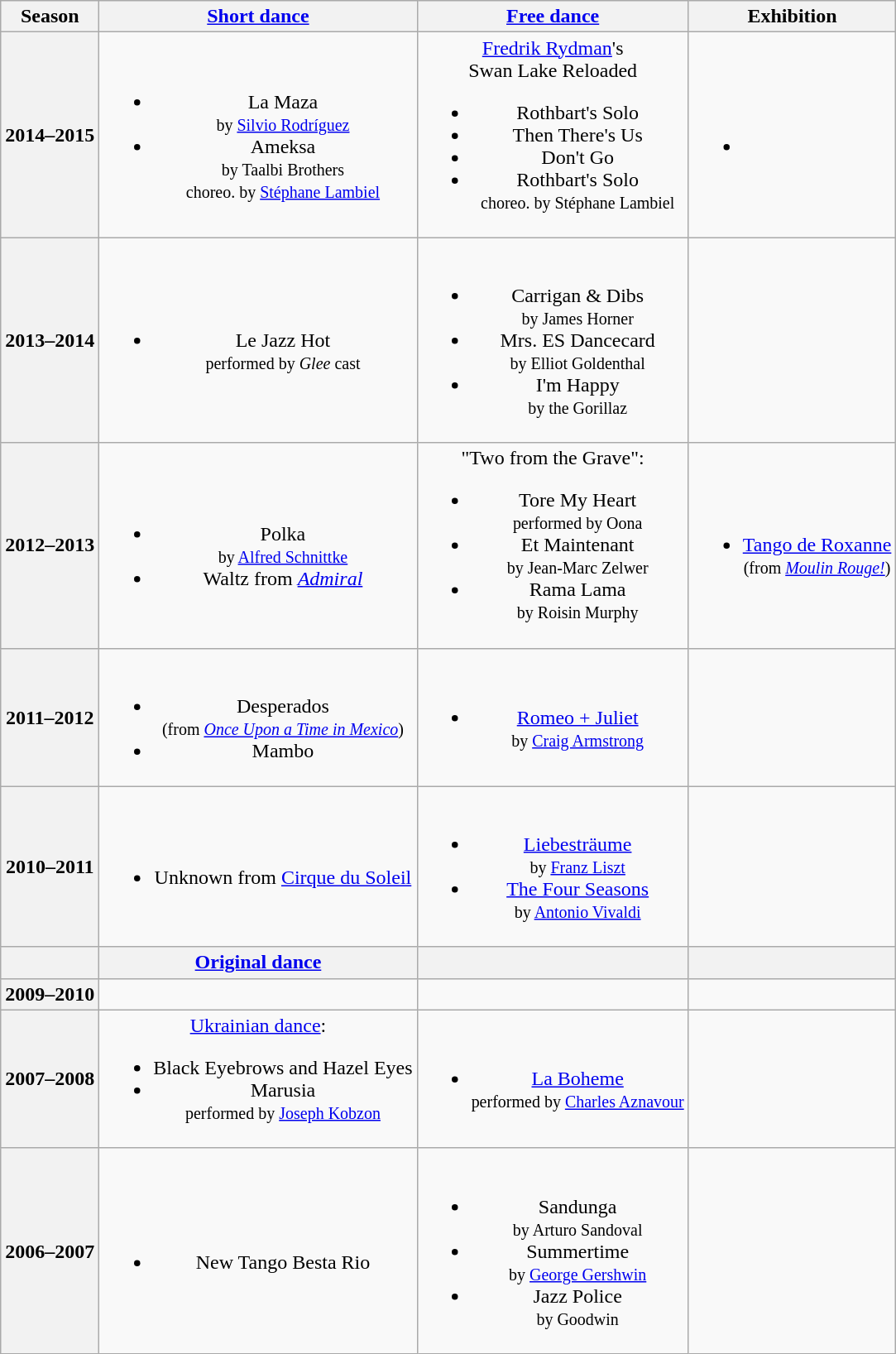<table class="wikitable" style="text-align:center">
<tr>
<th>Season</th>
<th><a href='#'>Short dance</a></th>
<th><a href='#'>Free dance</a></th>
<th>Exhibition</th>
</tr>
<tr>
<th>2014–2015 <br> </th>
<td><br><ul><li>La Maza <br><small> by <a href='#'>Silvio Rodríguez</a> </small></li><li>Ameksa <br><small> by Taalbi Brothers <br> choreo. by <a href='#'>Stéphane Lambiel</a> </small></li></ul></td>
<td><a href='#'>Fredrik Rydman</a>'s <br> Swan Lake Reloaded<br><ul><li>Rothbart's Solo</li><li>Then There's Us</li><li>Don't Go</li><li>Rothbart's Solo <br><small> choreo. by Stéphane Lambiel </small></li></ul></td>
<td><br><ul><li></li></ul></td>
</tr>
<tr>
<th>2013–2014 <br> </th>
<td><br><ul><li>Le Jazz Hot <br><small> performed by <em>Glee</em> cast </small></li></ul></td>
<td><br><ul><li>Carrigan & Dibs <br><small> by James Horner </small></li><li>Mrs. ES Dancecard <br><small> by Elliot Goldenthal </small></li><li>I'm Happy <br><small> by the Gorillaz </small></li></ul></td>
<td></td>
</tr>
<tr>
<th>2012–2013 <br> </th>
<td><br><ul><li>Polka <br><small> by <a href='#'>Alfred Schnittke</a> </small></li><li>Waltz from <em><a href='#'>Admiral</a></em></li></ul></td>
<td>"Two from the Grave":<br><ul><li>Tore My Heart <br><small> performed by Oona </small></li><li>Et Maintenant <br><small> by Jean-Marc Zelwer </small></li><li>Rama Lama <br><small> by Roisin Murphy </small></li></ul></td>
<td><br><ul><li><a href='#'>Tango de Roxanne</a> <br><small> (from <em><a href='#'>Moulin Rouge!</a></em>) </small></li></ul></td>
</tr>
<tr>
<th>2011–2012 <br> </th>
<td><br><ul><li>Desperados <br><small> (from <em><a href='#'>Once Upon a Time in Mexico</a></em>) </small></li><li>Mambo</li></ul></td>
<td><br><ul><li><a href='#'>Romeo + Juliet</a> <br><small> by <a href='#'>Craig Armstrong</a> </small></li></ul></td>
<td></td>
</tr>
<tr>
<th>2010–2011 <br> </th>
<td><br><ul><li>Unknown from <a href='#'>Cirque du Soleil</a></li></ul></td>
<td><br><ul><li><a href='#'>Liebesträume</a> <br><small> by <a href='#'>Franz Liszt</a> </small></li><li><a href='#'>The Four Seasons</a> <br><small> by <a href='#'>Antonio Vivaldi</a></small></li></ul></td>
<td></td>
</tr>
<tr>
<th></th>
<th><a href='#'>Original dance</a></th>
<th></th>
<th></th>
</tr>
<tr>
<th>2009–2010</th>
<td></td>
<td></td>
<td></td>
</tr>
<tr>
<th>2007–2008 <br> </th>
<td><a href='#'>Ukrainian dance</a>:<br><ul><li>Black Eyebrows and Hazel Eyes</li><li>Marusia <br><small> performed by <a href='#'>Joseph Kobzon</a> </small></li></ul></td>
<td><br><ul><li><a href='#'>La Boheme</a> <br><small> performed by <a href='#'>Charles Aznavour</a> </small></li></ul></td>
<td></td>
</tr>
<tr>
<th>2006–2007 <br> </th>
<td><br><ul><li>New Tango Besta Rio</li></ul></td>
<td><br><ul><li>Sandunga <br><small> by Arturo Sandoval </small></li><li>Summertime <br><small> by <a href='#'>George Gershwin</a> </small></li><li>Jazz Police <br><small> by Goodwin </small></li></ul></td>
<td></td>
</tr>
</table>
